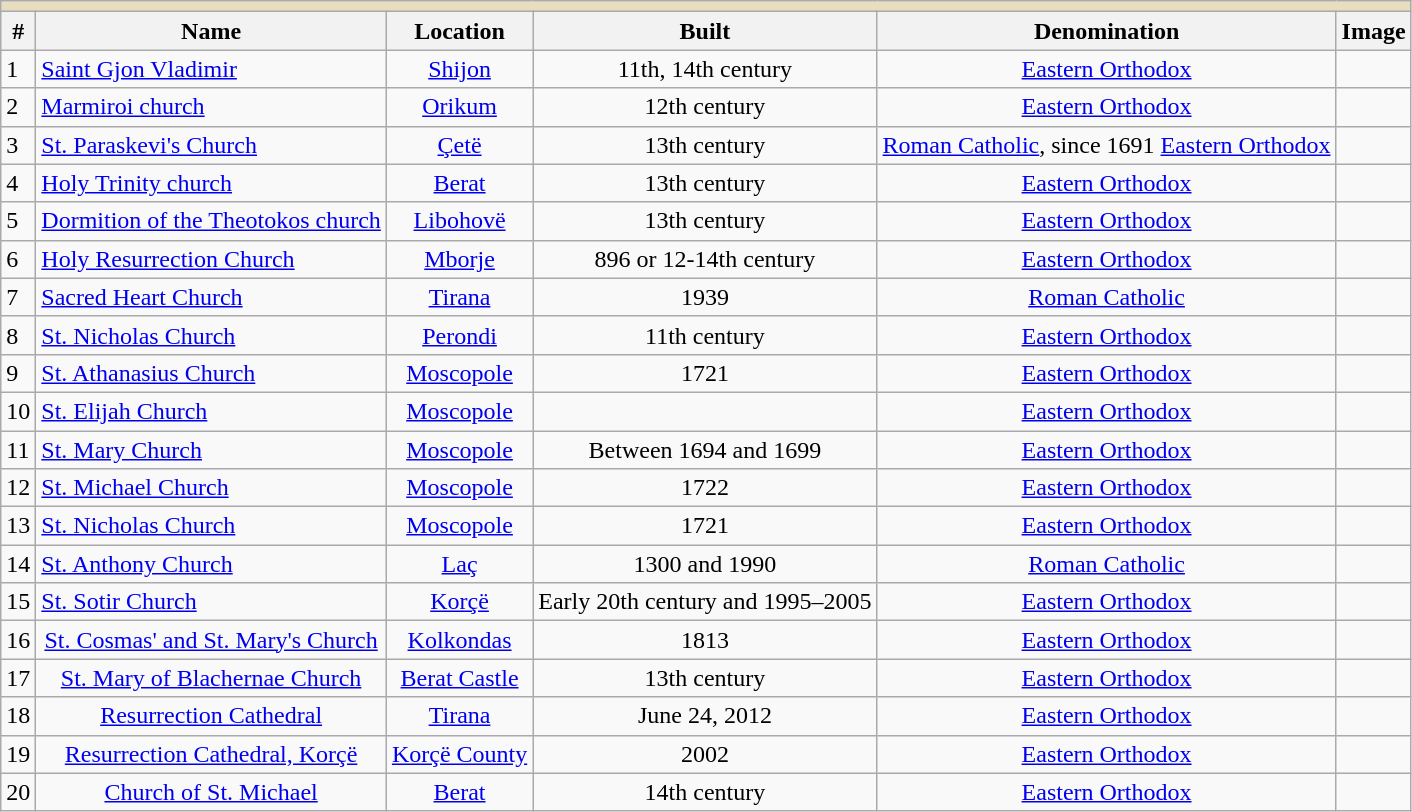<table class="wikitable sortable">
<tr>
<td colspan="6" bgcolor="#e8debf" align=center> <strong></strong></td>
</tr>
<tr>
<th>#</th>
<th>Name</th>
<th>Location</th>
<th>Built</th>
<th>Denomination</th>
<th>Image</th>
</tr>
<tr>
<td>1</td>
<td><a href='#'>Saint Gjon Vladimir</a></td>
<td align="center"><a href='#'>Shijon</a></td>
<td align="center">11th, 14th century</td>
<td align="center"><a href='#'>Eastern Orthodox</a></td>
<td align="center"></td>
</tr>
<tr>
<td>2</td>
<td><a href='#'>Marmiroi church</a></td>
<td align="center"><a href='#'>Orikum</a></td>
<td align="center">12th century</td>
<td align="center"><a href='#'>Eastern Orthodox</a></td>
<td align="center"></td>
</tr>
<tr>
<td>3</td>
<td><a href='#'>St. Paraskevi's Church</a></td>
<td align="center"><a href='#'>Çetë</a></td>
<td align="center">13th century</td>
<td align="center"><a href='#'>Roman Catholic</a>, since 1691 <a href='#'>Eastern Orthodox</a></td>
<td align="center"></td>
</tr>
<tr>
<td>4</td>
<td><a href='#'>Holy Trinity church</a></td>
<td align="center"><a href='#'>Berat</a></td>
<td align="center">13th century</td>
<td align="center"><a href='#'>Eastern Orthodox</a></td>
<td align="center"></td>
</tr>
<tr>
<td>5</td>
<td><a href='#'>Dormition of the Theotokos church</a></td>
<td align="center"><a href='#'>Libohovë</a></td>
<td align="center">13th century</td>
<td align="center"><a href='#'>Eastern Orthodox</a></td>
<td align="center"></td>
</tr>
<tr>
<td>6</td>
<td><a href='#'>Holy Resurrection Church</a></td>
<td align="center"><a href='#'>Mborje</a></td>
<td align="center">896 or 12-14th century</td>
<td align="center"><a href='#'>Eastern Orthodox</a></td>
<td align="center"></td>
</tr>
<tr>
<td>7</td>
<td><a href='#'>Sacred Heart Church</a></td>
<td align="center"><a href='#'>Tirana</a></td>
<td align="center">1939</td>
<td align="center"><a href='#'>Roman Catholic</a></td>
<td align="center"></td>
</tr>
<tr>
<td>8</td>
<td><a href='#'>St. Nicholas Church</a></td>
<td align="center"><a href='#'>Perondi</a></td>
<td align="center">11th century</td>
<td align="center"><a href='#'>Eastern Orthodox</a></td>
<td align="center"></td>
</tr>
<tr>
<td>9</td>
<td><a href='#'>St. Athanasius Church</a></td>
<td align="center"><a href='#'>Moscopole</a></td>
<td align="center">1721</td>
<td align="center"><a href='#'>Eastern Orthodox</a></td>
<td align="center"></td>
</tr>
<tr>
<td>10</td>
<td><a href='#'>St. Elijah Church</a></td>
<td align="center"><a href='#'>Moscopole</a></td>
<td align="center"></td>
<td align="center"><a href='#'>Eastern Orthodox</a></td>
<td align="center"></td>
</tr>
<tr>
<td>11</td>
<td><a href='#'>St. Mary Church</a></td>
<td align="center"><a href='#'>Moscopole</a></td>
<td align="center">Between 1694 and 1699</td>
<td align="center"><a href='#'>Eastern Orthodox</a></td>
<td align="center"></td>
</tr>
<tr>
<td>12</td>
<td><a href='#'>St. Michael Church</a></td>
<td align="center"><a href='#'>Moscopole</a></td>
<td align="center">1722</td>
<td align="center"><a href='#'>Eastern Orthodox</a></td>
<td align="center"></td>
</tr>
<tr>
<td>13</td>
<td><a href='#'>St. Nicholas Church</a></td>
<td align="center"><a href='#'>Moscopole</a></td>
<td align="center">1721</td>
<td align="center"><a href='#'>Eastern Orthodox</a></td>
<td align="center"></td>
</tr>
<tr>
<td>14</td>
<td><a href='#'>St. Anthony Church</a></td>
<td align="center"><a href='#'>Laç</a></td>
<td align="center">1300 and 1990</td>
<td align="center"><a href='#'>Roman Catholic</a></td>
<td align="center"></td>
</tr>
<tr>
<td>15</td>
<td><a href='#'>St. Sotir Church</a></td>
<td align="center"><a href='#'>Korçë</a></td>
<td align="center">Early 20th century and 1995–2005</td>
<td align="center"><a href='#'>Eastern Orthodox</a></td>
<td align="center"></td>
</tr>
<tr>
<td>16</td>
<td align="center"><a href='#'> St. Cosmas' and St. Mary's Church</a></td>
<td align="center"><a href='#'>Kolkondas</a></td>
<td align="center">1813</td>
<td align="center"><a href='#'>Eastern Orthodox</a></td>
<td align="center"></td>
</tr>
<tr>
<td>17</td>
<td align="center"><a href='#'> St. Mary of Blachernae Church</a></td>
<td align="center"><a href='#'>Berat Castle</a></td>
<td align="center">13th century</td>
<td align="center"><a href='#'>Eastern Orthodox</a></td>
<td align="center"></td>
</tr>
<tr>
<td>18</td>
<td align="center"><a href='#'>Resurrection Cathedral</a></td>
<td align="center"><a href='#'>Tirana</a></td>
<td align="center">June 24, 2012</td>
<td align="center"><a href='#'>Eastern Orthodox</a></td>
<td></td>
</tr>
<tr>
<td>19</td>
<td align="center"><a href='#'>Resurrection Cathedral, Korçë</a></td>
<td align="center"><a href='#'>Korçë County</a></td>
<td align="center">2002</td>
<td align="center"><a href='#'>Eastern Orthodox</a></td>
<td></td>
</tr>
<tr>
<td>20</td>
<td align="center"><a href='#'>Church of St. Michael</a></td>
<td align="center"><a href='#'>Berat</a></td>
<td align="center">14th century</td>
<td align="center"><a href='#'>Eastern Orthodox</a></td>
<td align="center"></td>
</tr>
</table>
